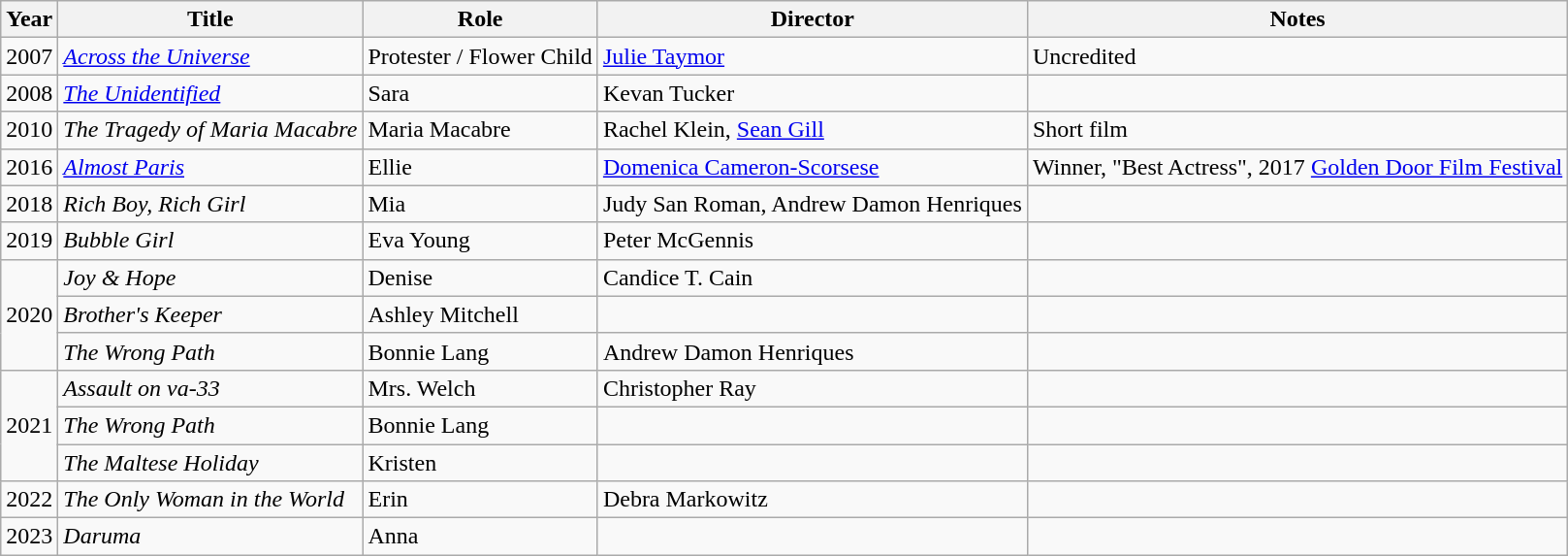<table class="wikitable">
<tr>
<th>Year</th>
<th>Title</th>
<th>Role</th>
<th>Director</th>
<th>Notes</th>
</tr>
<tr>
<td>2007</td>
<td><em><a href='#'>Across the Universe</a></em></td>
<td>Protester / Flower Child</td>
<td><a href='#'>Julie Taymor</a></td>
<td>Uncredited</td>
</tr>
<tr>
<td>2008</td>
<td><em><a href='#'>The Unidentified</a></em></td>
<td>Sara</td>
<td>Kevan Tucker</td>
</tr>
<tr>
<td>2010</td>
<td><em>The Tragedy of Maria Macabre</em></td>
<td>Maria Macabre</td>
<td>Rachel Klein, <a href='#'>Sean Gill</a></td>
<td>Short film</td>
</tr>
<tr>
<td>2016</td>
<td><em><a href='#'>Almost Paris</a></em></td>
<td>Ellie</td>
<td><a href='#'>Domenica Cameron-Scorsese</a></td>
<td>Winner, "Best Actress", 2017 <a href='#'>Golden Door Film Festival</a></td>
</tr>
<tr>
<td>2018</td>
<td><em>Rich Boy, Rich Girl</em></td>
<td>Mia</td>
<td>Judy San Roman, Andrew Damon Henriques</td>
<td></td>
</tr>
<tr>
<td>2019</td>
<td><em>Bubble Girl</em></td>
<td>Eva Young</td>
<td>Peter McGennis</td>
<td></td>
</tr>
<tr>
<td rowspan=3>2020</td>
<td><em>Joy & Hope</em></td>
<td>Denise</td>
<td>Candice T. Cain</td>
<td></td>
</tr>
<tr>
<td><em>Brother's Keeper</em></td>
<td>Ashley Mitchell</td>
<td></td>
<td></td>
</tr>
<tr>
<td><em>The Wrong Path</em></td>
<td>Bonnie Lang</td>
<td>Andrew Damon Henriques</td>
<td></td>
</tr>
<tr>
<td rowspan=3>2021</td>
<td><em>Assault on va-33</em></td>
<td>Mrs. Welch</td>
<td>Christopher Ray</td>
<td></td>
</tr>
<tr>
<td><em>The Wrong Path</em></td>
<td>Bonnie Lang</td>
<td></td>
<td></td>
</tr>
<tr>
<td><em>The Maltese Holiday</em></td>
<td>Kristen</td>
<td></td>
<td></td>
</tr>
<tr>
<td>2022</td>
<td><em>The Only Woman in the World</em></td>
<td>Erin</td>
<td>Debra Markowitz</td>
<td></td>
</tr>
<tr>
<td>2023</td>
<td><em>Daruma</em></td>
<td>Anna</td>
<td></td>
<td></td>
</tr>
</table>
